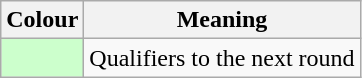<table class="wikitable">
<tr>
<th>Colour</th>
<th>Meaning</th>
</tr>
<tr>
<td style="background:#cfc;"></td>
<td>Qualifiers to the next round</td>
</tr>
</table>
